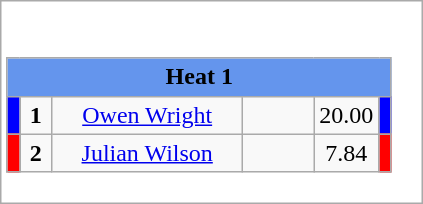<table class="wikitable" style="background:#fff;">
<tr>
<td><div><br><table class="wikitable">
<tr>
<td colspan="6"  style="text-align:center; background:#6495ed;"><strong>Heat 1</strong></td>
</tr>
<tr>
<td style="width:01px; background: #00f;"></td>
<td style="width:14px; text-align:center;"><strong>1</strong></td>
<td style="width:120px; text-align:center;"><a href='#'>Owen Wright</a></td>
<td style="width:40px; text-align:center;"></td>
<td style="width:20px; text-align:center;">20.00</td>
<td style="width:01px; background: #00f;"></td>
</tr>
<tr>
<td style="width:01px; background: #f00;"></td>
<td style="width:14px; text-align:center;"><strong>2</strong></td>
<td style="width:120px; text-align:center;"><a href='#'>Julian Wilson</a></td>
<td style="width:40px; text-align:center;"></td>
<td style="width:20px; text-align:center;">7.84</td>
<td style="width:01px; background: #f00;"></td>
</tr>
</table>
</div></td>
</tr>
</table>
